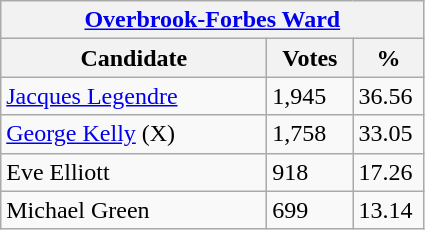<table class="wikitable">
<tr>
<th colspan="3"><a href='#'>Overbrook-Forbes Ward</a></th>
</tr>
<tr>
<th style="width: 170px">Candidate</th>
<th style="width: 50px">Votes</th>
<th style="width: 40px">%</th>
</tr>
<tr>
<td><a href='#'>Jacques Legendre</a></td>
<td>1,945</td>
<td>36.56</td>
</tr>
<tr>
<td><a href='#'>George Kelly</a> (X)</td>
<td>1,758</td>
<td>33.05</td>
</tr>
<tr>
<td>Eve Elliott</td>
<td>918</td>
<td>17.26</td>
</tr>
<tr>
<td>Michael Green</td>
<td>699</td>
<td>13.14</td>
</tr>
</table>
